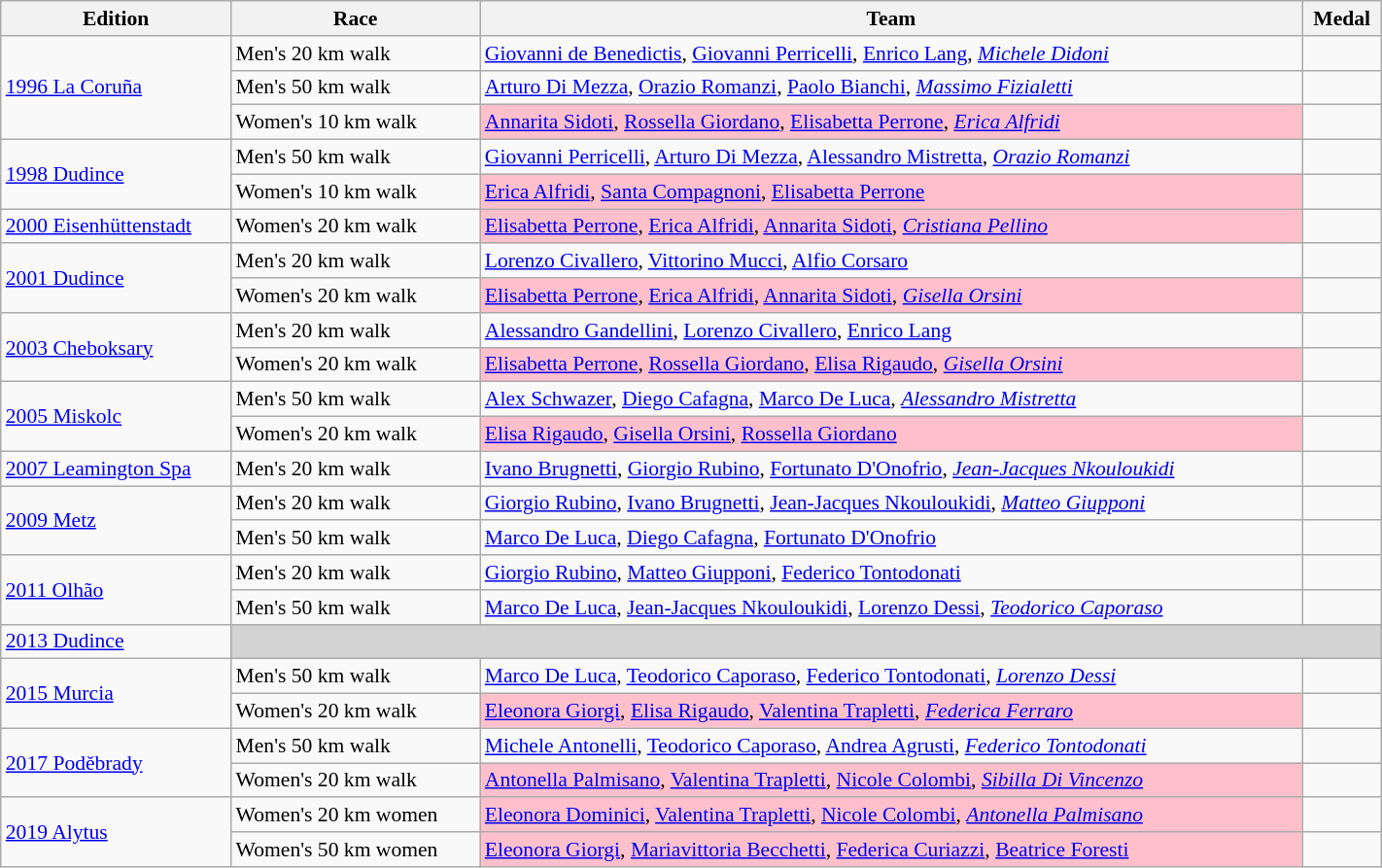<table class="wikitable sortable" width=75% style="font-size:90%; text-align:left;">
<tr>
<th>Edition</th>
<th>Race</th>
<th>Team</th>
<th>Medal</th>
</tr>
<tr>
<td rowspan=3><a href='#'>1996 La Coruña</a></td>
<td>Men's 20 km walk</td>
<td><a href='#'>Giovanni de Benedictis</a>, <a href='#'>Giovanni Perricelli</a>, <a href='#'>Enrico Lang</a>, <em><a href='#'>Michele Didoni</a></em></td>
<td align=center></td>
</tr>
<tr>
<td>Men's 50 km walk</td>
<td><a href='#'>Arturo Di Mezza</a>, <a href='#'>Orazio Romanzi</a>, <a href='#'>Paolo Bianchi</a>, <em><a href='#'>Massimo Fizialetti</a></em></td>
<td align=center></td>
</tr>
<tr>
<td>Women's 10 km walk</td>
<td bgcolor=pink><a href='#'>Annarita Sidoti</a>, <a href='#'>Rossella Giordano</a>, <a href='#'>Elisabetta Perrone</a>, <em><a href='#'>Erica Alfridi</a></em></td>
<td align=center></td>
</tr>
<tr>
<td rowspan=2><a href='#'>1998 Dudince</a></td>
<td>Men's 50 km walk</td>
<td><a href='#'>Giovanni Perricelli</a>, <a href='#'>Arturo Di Mezza</a>, <a href='#'>Alessandro Mistretta</a>, <em><a href='#'>Orazio Romanzi</a></em></td>
<td align=center></td>
</tr>
<tr>
<td>Women's 10 km walk</td>
<td bgcolor=pink><a href='#'>Erica Alfridi</a>, <a href='#'>Santa Compagnoni</a>, <a href='#'>Elisabetta Perrone</a></td>
<td align=center></td>
</tr>
<tr>
<td><a href='#'>2000 Eisenhüttenstadt</a></td>
<td>Women's 20 km walk</td>
<td bgcolor=pink><a href='#'>Elisabetta Perrone</a>, <a href='#'>Erica Alfridi</a>, <a href='#'>Annarita Sidoti</a>, <em><a href='#'>Cristiana Pellino</a></em></td>
<td align=center></td>
</tr>
<tr>
<td rowspan=2><a href='#'>2001 Dudince</a></td>
<td>Men's 20 km walk</td>
<td><a href='#'>Lorenzo Civallero</a>, <a href='#'>Vittorino Mucci</a>, <a href='#'>Alfio Corsaro</a></td>
<td align=center></td>
</tr>
<tr>
<td>Women's 20 km walk</td>
<td bgcolor=pink><a href='#'>Elisabetta Perrone</a>, <a href='#'>Erica Alfridi</a>, <a href='#'>Annarita Sidoti</a>, <em><a href='#'>Gisella Orsini</a></em></td>
<td align=center></td>
</tr>
<tr>
<td rowspan=2><a href='#'>2003 Cheboksary</a></td>
<td>Men's 20 km walk</td>
<td><a href='#'>Alessandro Gandellini</a>, <a href='#'>Lorenzo Civallero</a>, <a href='#'>Enrico Lang</a></td>
<td align=center></td>
</tr>
<tr>
<td>Women's 20 km walk</td>
<td bgcolor=pink><a href='#'>Elisabetta Perrone</a>, <a href='#'>Rossella Giordano</a>, <a href='#'>Elisa Rigaudo</a>, <em><a href='#'>Gisella Orsini</a></em></td>
<td align=center></td>
</tr>
<tr>
<td rowspan=2><a href='#'>2005 Miskolc</a></td>
<td>Men's 50 km walk</td>
<td><a href='#'>Alex Schwazer</a>, <a href='#'>Diego Cafagna</a>, <a href='#'>Marco De Luca</a>, <em><a href='#'>Alessandro Mistretta</a></em></td>
<td align=center></td>
</tr>
<tr>
<td>Women's 20 km walk</td>
<td bgcolor=pink><a href='#'>Elisa Rigaudo</a>, <a href='#'>Gisella Orsini</a>, <a href='#'>Rossella Giordano</a></td>
<td align=center></td>
</tr>
<tr>
<td><a href='#'>2007 Leamington Spa</a></td>
<td>Men's 20 km walk</td>
<td><a href='#'>Ivano Brugnetti</a>, <a href='#'>Giorgio Rubino</a>, <a href='#'>Fortunato D'Onofrio</a>, <em><a href='#'>Jean-Jacques Nkouloukidi</a></em></td>
<td align=center></td>
</tr>
<tr>
<td rowspan=2><a href='#'>2009 Metz</a></td>
<td>Men's 20 km walk</td>
<td><a href='#'>Giorgio Rubino</a>, <a href='#'>Ivano Brugnetti</a>, <a href='#'>Jean-Jacques Nkouloukidi</a>, <em><a href='#'>Matteo Giupponi</a></em></td>
<td align=center></td>
</tr>
<tr>
<td>Men's 50 km walk</td>
<td><a href='#'>Marco De Luca</a>, <a href='#'>Diego Cafagna</a>, <a href='#'>Fortunato D'Onofrio</a></td>
<td align=center></td>
</tr>
<tr>
<td rowspan=2><a href='#'>2011 Olhão</a></td>
<td>Men's 20 km walk</td>
<td><a href='#'>Giorgio Rubino</a>, <a href='#'>Matteo Giupponi</a>, <a href='#'>Federico Tontodonati</a></td>
<td align=center></td>
</tr>
<tr>
<td>Men's 50 km walk</td>
<td><a href='#'>Marco De Luca</a>, <a href='#'>Jean-Jacques Nkouloukidi</a>, <a href='#'>Lorenzo Dessi</a>, <em><a href='#'>Teodorico Caporaso</a></em></td>
<td align=center></td>
</tr>
<tr>
<td><a href='#'>2013 Dudince</a></td>
<td colspan=3 bgcolor=lightgrey></td>
</tr>
<tr>
<td rowspan=2><a href='#'>2015 Murcia</a></td>
<td>Men's 50 km walk</td>
<td><a href='#'>Marco De Luca</a>, <a href='#'>Teodorico Caporaso</a>, <a href='#'>Federico Tontodonati</a>, <em><a href='#'>Lorenzo Dessi</a></em></td>
<td align=center></td>
</tr>
<tr>
<td>Women's 20 km walk</td>
<td bgcolor=pink><a href='#'>Eleonora Giorgi</a>, <a href='#'>Elisa Rigaudo</a>, <a href='#'>Valentina Trapletti</a>, <em><a href='#'>Federica Ferraro</a></em></td>
<td align=center></td>
</tr>
<tr>
<td rowspan=2><a href='#'>2017 Poděbrady</a></td>
<td>Men's 50 km walk</td>
<td><a href='#'>Michele Antonelli</a>, <a href='#'>Teodorico Caporaso</a>, <a href='#'>Andrea Agrusti</a>, <em><a href='#'>Federico Tontodonati</a></em></td>
<td align=center></td>
</tr>
<tr>
<td>Women's 20 km walk</td>
<td bgcolor=pink><a href='#'>Antonella Palmisano</a>, <a href='#'>Valentina Trapletti</a>, <a href='#'>Nicole Colombi</a>, <em><a href='#'>Sibilla Di Vincenzo</a></em></td>
<td align=center></td>
</tr>
<tr>
<td rowspan=2><a href='#'>2019 Alytus</a></td>
<td>Women's 20 km women</td>
<td bgcolor=pink><a href='#'>Eleonora Dominici</a>, <a href='#'>Valentina Trapletti</a>, <a href='#'>Nicole Colombi</a>, <em><a href='#'>Antonella Palmisano</a></em></td>
<td align=center></td>
</tr>
<tr>
<td>Women's 50 km women</td>
<td bgcolor=pink><a href='#'>Eleonora Giorgi</a>, <a href='#'>Mariavittoria Becchetti</a>, <a href='#'>Federica Curiazzi</a>, <a href='#'>Beatrice Foresti</a></td>
<td align=center></td>
</tr>
</table>
